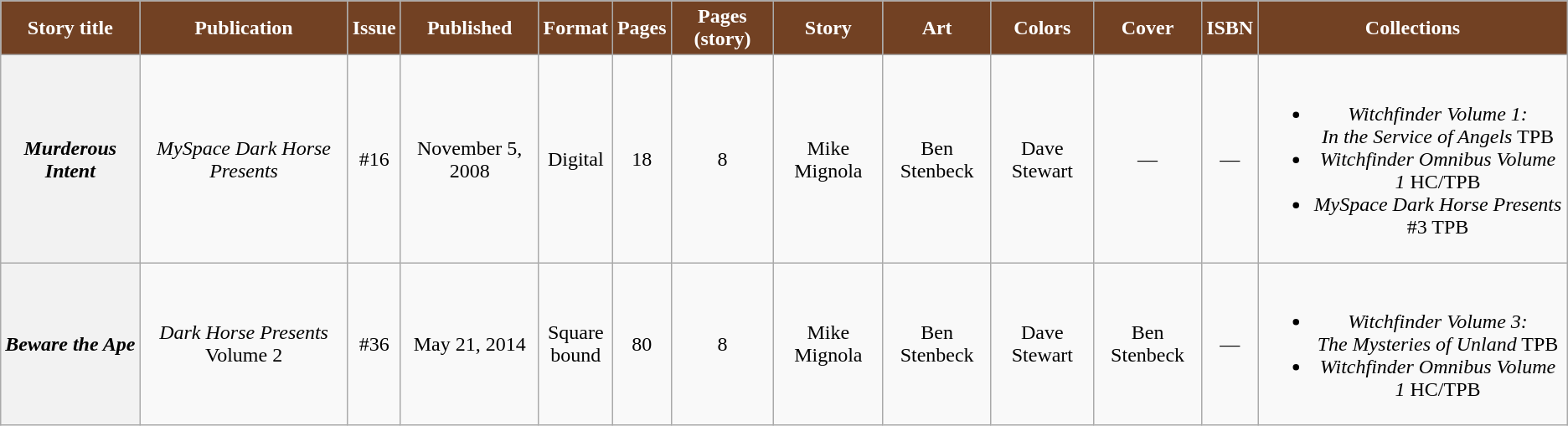<table class="wikitable" style="text-align: center">
<tr>
<th style="background:#724123; color:#fff;">Story title</th>
<th style="background:#724123; color:#fff;">Publication</th>
<th style="background:#724123; color:#fff;">Issue</th>
<th style="background:#724123; color:#fff;">Published</th>
<th style="background:#724123; color:#fff;">Format</th>
<th style="background:#724123; color:#fff;">Pages</th>
<th style="background:#724123; color:#fff;">Pages (story)</th>
<th style="background:#724123; color:#fff;">Story</th>
<th style="background:#724123; color:#fff;">Art</th>
<th style="background:#724123; color:#fff;">Colors</th>
<th style="background:#724123; color:#fff;">Cover</th>
<th style="background:#724123; color:#fff;">ISBN</th>
<th style="background:#724123; color:#fff;">Collections</th>
</tr>
<tr id="MySpace_Dark_Horse_Presents_16">
<th><em>Murderous Intent</em></th>
<td><em>MySpace Dark Horse Presents</em></td>
<td>#16</td>
<td>November 5, 2008</td>
<td>Digital</td>
<td>18</td>
<td>8</td>
<td>Mike Mignola</td>
<td>Ben Stenbeck</td>
<td>Dave Stewart</td>
<td>—</td>
<td>—</td>
<td><br><ul><li><em>Witchfinder Volume 1:<br>In the Service of Angels</em> TPB</li><li><em>Witchfinder Omnibus Volume 1</em> HC/TPB</li><li><em>MySpace Dark Horse Presents</em> #3 TPB</li></ul></td>
</tr>
<tr id="Dark_Horse_Presents_vol2_36">
<th><em>Beware the Ape</em></th>
<td><em>Dark Horse Presents</em><br>Volume 2</td>
<td>#36</td>
<td>May 21, 2014</td>
<td>Square<br>bound</td>
<td>80</td>
<td>8</td>
<td>Mike Mignola</td>
<td>Ben Stenbeck</td>
<td>Dave Stewart</td>
<td>Ben Stenbeck</td>
<td>—</td>
<td><br><ul><li><em>Witchfinder Volume 3:<br>The Mysteries of Unland</em> TPB</li><li><em>Witchfinder Omnibus Volume 1</em> HC/TPB</li></ul></td>
</tr>
</table>
